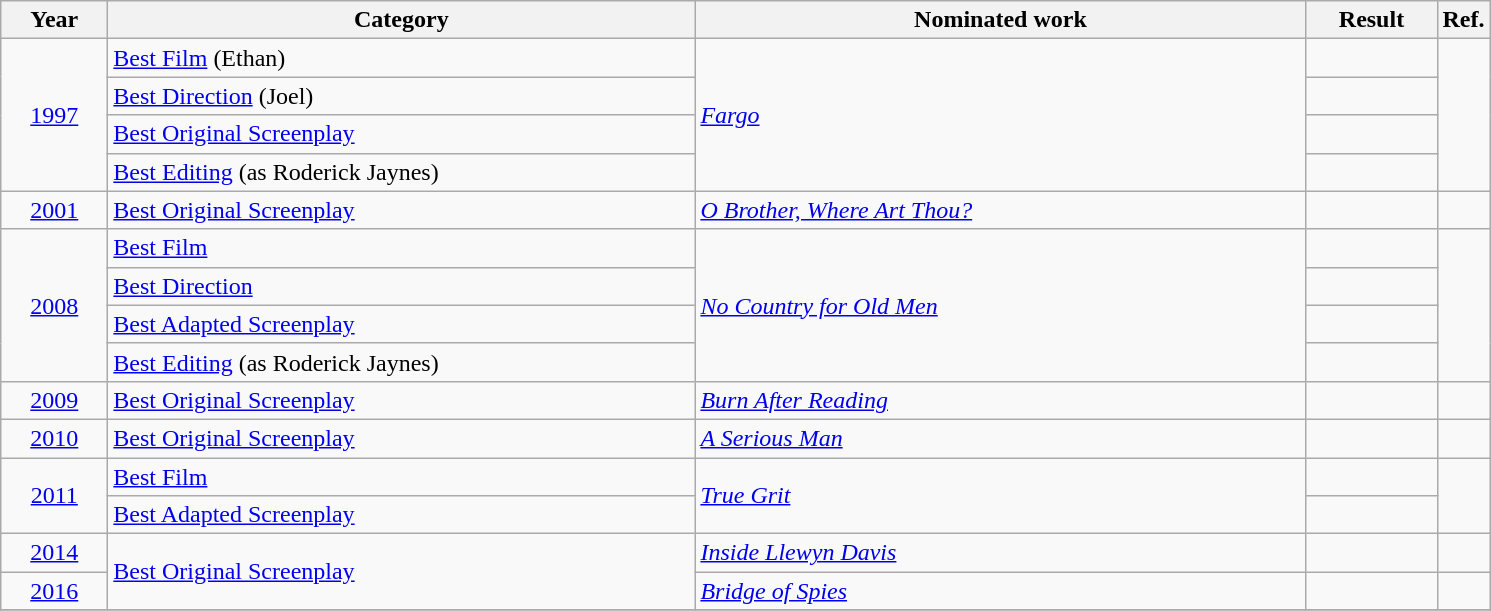<table class="wikitable sortable">
<tr>
<th scope="col" style="width:4em;">Year</th>
<th scope="col" style="width:24em;">Category</th>
<th scope="col" style="width:25em;">Nominated work</th>
<th scope="col" style="width:5em;">Result</th>
<th class=unsortable>Ref.</th>
</tr>
<tr>
<td style="text-align:center;", rowspan=4><a href='#'>1997</a></td>
<td><a href='#'>Best Film</a> (Ethan)</td>
<td rowspan=4><em><a href='#'>Fargo</a></em></td>
<td></td>
<td style="text-align:center;", rowspan=4></td>
</tr>
<tr>
<td><a href='#'>Best Direction</a> (Joel)</td>
<td></td>
</tr>
<tr>
<td><a href='#'>Best Original Screenplay</a></td>
<td></td>
</tr>
<tr>
<td><a href='#'>Best Editing</a> (as Roderick Jaynes)</td>
<td></td>
</tr>
<tr>
<td style="text-align:center;"><a href='#'>2001</a></td>
<td><a href='#'>Best Original Screenplay</a></td>
<td><em><a href='#'>O Brother, Where Art Thou?</a></em></td>
<td></td>
<td style="text-align:center;"></td>
</tr>
<tr>
<td style="text-align:center;", rowspan=4><a href='#'>2008</a></td>
<td><a href='#'>Best Film</a></td>
<td rowspan=4><em><a href='#'>No Country for Old Men</a></em></td>
<td></td>
<td style="text-align:center;", rowspan=4></td>
</tr>
<tr>
<td><a href='#'>Best Direction</a></td>
<td></td>
</tr>
<tr>
<td><a href='#'>Best Adapted Screenplay</a></td>
<td></td>
</tr>
<tr>
<td><a href='#'>Best Editing</a> (as Roderick Jaynes)</td>
<td></td>
</tr>
<tr>
<td style="text-align:center;"><a href='#'>2009</a></td>
<td><a href='#'>Best Original Screenplay</a></td>
<td><em><a href='#'>Burn After Reading</a></em></td>
<td></td>
<td style="text-align:center;"></td>
</tr>
<tr>
<td style="text-align:center;"><a href='#'>2010</a></td>
<td><a href='#'>Best Original Screenplay</a></td>
<td><em><a href='#'>A Serious Man</a></em></td>
<td></td>
<td style="text-align:center;"></td>
</tr>
<tr>
<td style="text-align:center;", rowspan=2><a href='#'>2011</a></td>
<td><a href='#'>Best Film</a></td>
<td rowspan=2><em><a href='#'>True Grit</a></em></td>
<td></td>
<td style="text-align:center;", rowspan=2></td>
</tr>
<tr>
<td><a href='#'>Best Adapted Screenplay</a></td>
<td></td>
</tr>
<tr>
<td style="text-align:center;"><a href='#'>2014</a></td>
<td rowspan=2><a href='#'>Best Original Screenplay</a></td>
<td><em><a href='#'>Inside Llewyn Davis</a></em></td>
<td></td>
<td style="text-align:center;"></td>
</tr>
<tr>
<td style="text-align:center;"><a href='#'>2016</a></td>
<td><em><a href='#'>Bridge of Spies</a></em></td>
<td></td>
<td style="text-align:center;"></td>
</tr>
<tr>
</tr>
</table>
